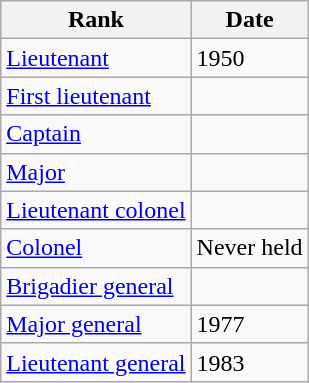<table class="wikitable">
<tr>
<th>Rank</th>
<th>Date</th>
</tr>
<tr>
<td> <a href='#'>Lieutenant</a></td>
<td>1950</td>
</tr>
<tr>
<td> <a href='#'>First lieutenant</a></td>
<td></td>
</tr>
<tr>
<td> <a href='#'>Captain</a></td>
<td></td>
</tr>
<tr>
<td> <a href='#'>Major</a></td>
<td></td>
</tr>
<tr>
<td> <a href='#'>Lieutenant colonel</a></td>
<td></td>
</tr>
<tr>
<td> <a href='#'>Colonel</a></td>
<td>Never held</td>
</tr>
<tr>
<td> <a href='#'>Brigadier general</a></td>
<td></td>
</tr>
<tr>
<td> <a href='#'>Major general</a></td>
<td>1977</td>
</tr>
<tr>
<td> <a href='#'>Lieutenant general</a></td>
<td>1983</td>
</tr>
</table>
